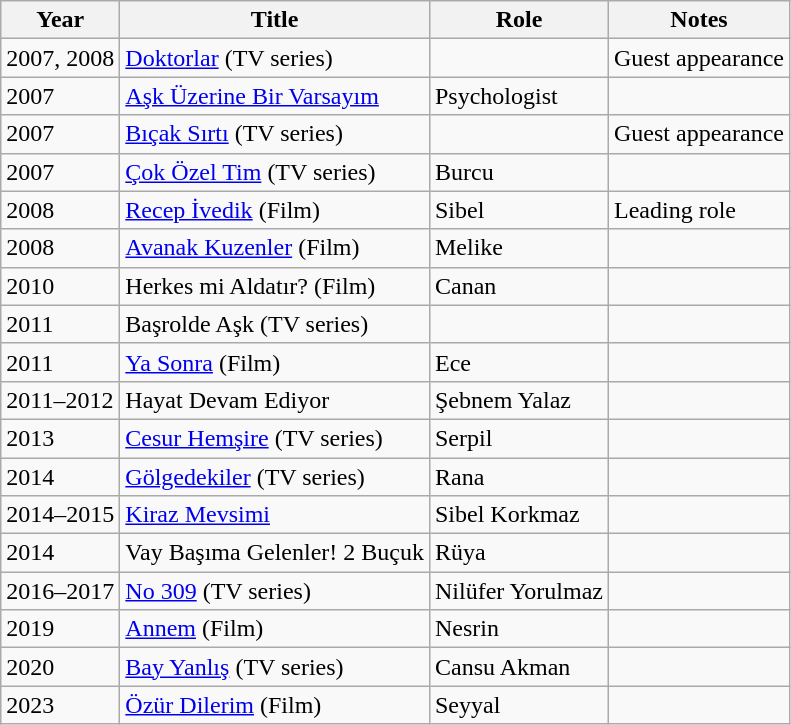<table class="wikitable">
<tr>
<th>Year</th>
<th>Title</th>
<th>Role</th>
<th>Notes</th>
</tr>
<tr>
<td>2007, 2008</td>
<td><a href='#'>Doktorlar</a> (TV series)</td>
<td></td>
<td>Guest appearance</td>
</tr>
<tr>
<td>2007</td>
<td><a href='#'>Aşk Üzerine Bir Varsayım</a></td>
<td>Psychologist</td>
<td></td>
</tr>
<tr>
<td>2007</td>
<td><a href='#'>Bıçak Sırtı</a> (TV series)</td>
<td></td>
<td>Guest appearance</td>
</tr>
<tr>
<td>2007</td>
<td><a href='#'>Çok Özel Tim</a> (TV series)</td>
<td>Burcu</td>
<td></td>
</tr>
<tr>
<td>2008</td>
<td><a href='#'>Recep İvedik</a> (Film)</td>
<td>Sibel</td>
<td>Leading role</td>
</tr>
<tr>
<td>2008</td>
<td><a href='#'>Avanak Kuzenler</a> (Film)</td>
<td>Melike</td>
<td></td>
</tr>
<tr>
<td>2010</td>
<td>Herkes mi Aldatır? (Film)</td>
<td>Canan</td>
<td></td>
</tr>
<tr>
<td>2011</td>
<td>Başrolde Aşk (TV series)</td>
<td></td>
<td></td>
</tr>
<tr>
<td>2011</td>
<td><a href='#'>Ya Sonra</a> (Film)</td>
<td>Ece</td>
<td></td>
</tr>
<tr>
<td>2011–2012</td>
<td>Hayat Devam Ediyor</td>
<td>Şebnem Yalaz</td>
<td></td>
</tr>
<tr>
<td>2013</td>
<td><a href='#'>Cesur Hemşire</a> (TV series)</td>
<td>Serpil</td>
<td></td>
</tr>
<tr>
<td>2014</td>
<td><a href='#'>Gölgedekiler</a> (TV series)</td>
<td>Rana</td>
<td></td>
</tr>
<tr>
<td>2014–2015</td>
<td><a href='#'>Kiraz Mevsimi</a></td>
<td>Sibel Korkmaz</td>
<td></td>
</tr>
<tr>
<td>2014</td>
<td>Vay Başıma Gelenler! 2 Buçuk</td>
<td>Rüya</td>
<td></td>
</tr>
<tr>
<td>2016–2017</td>
<td><a href='#'>No 309</a> (TV series)</td>
<td>Nilüfer Yorulmaz</td>
<td></td>
</tr>
<tr>
<td>2019</td>
<td><a href='#'>Annem</a> (Film)</td>
<td>Nesrin</td>
<td></td>
</tr>
<tr>
<td>2020</td>
<td><a href='#'>Bay Yanlış</a> (TV series)</td>
<td>Cansu Akman</td>
<td></td>
</tr>
<tr>
<td>2023</td>
<td><a href='#'>Özür Dilerim</a> (Film)</td>
<td>Seyyal</td>
<td></td>
</tr>
</table>
